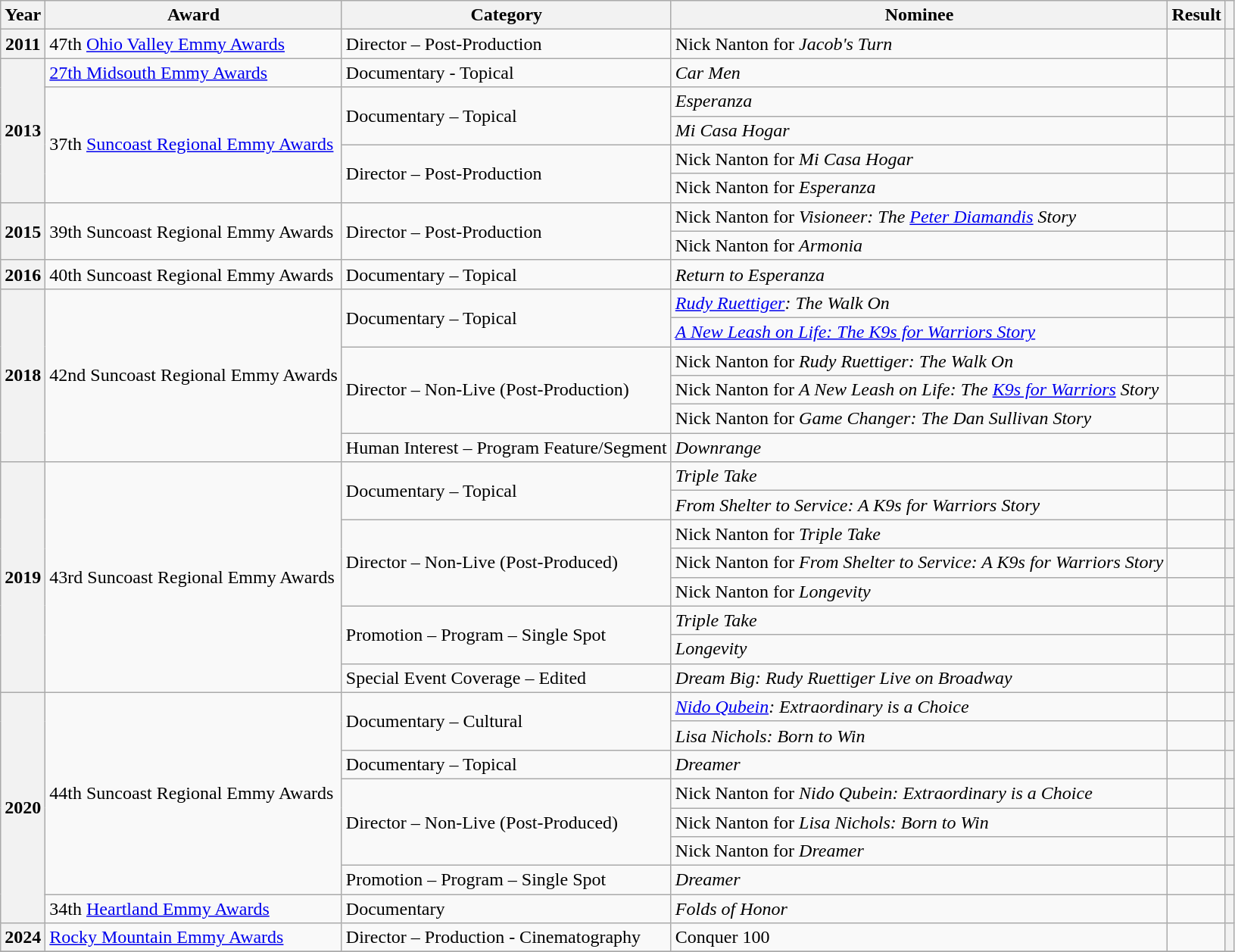<table class="wikitable plainrowheaders">
<tr>
<th>Year</th>
<th>Award</th>
<th>Category</th>
<th>Nominee</th>
<th>Result</th>
<th></th>
</tr>
<tr>
<th scope="row">2011</th>
<td>47th <a href='#'>Ohio Valley Emmy Awards</a></td>
<td>Director – Post-Production</td>
<td>Nick Nanton for <em>Jacob's Turn</em></td>
<td></td>
<th align=center></th>
</tr>
<tr>
<th scope="row" rowspan="5">2013</th>
<td><a href='#'>27th Midsouth Emmy Awards</a></td>
<td>Documentary - Topical</td>
<td><em>Car Men</em><br></td>
<td></td>
<th align=center></th>
</tr>
<tr>
<td rowspan="4">37th <a href='#'>Suncoast Regional Emmy Awards</a></td>
<td rowspan="2">Documentary – Topical</td>
<td><em>Esperanza</em><br></td>
<td></td>
<th align=center></th>
</tr>
<tr>
<td><em>Mi Casa Hogar</em><br></td>
<td></td>
<th align=center></th>
</tr>
<tr>
<td rowspan="2">Director – Post-Production</td>
<td>Nick Nanton for <em>Mi Casa Hogar</em></td>
<td></td>
<th align=center></th>
</tr>
<tr>
<td>Nick Nanton for <em>Esperanza</em></td>
<td></td>
<th align=center></th>
</tr>
<tr>
<th scope="row" rowspan="2">2015</th>
<td rowspan="2">39th Suncoast Regional Emmy Awards</td>
<td rowspan="2">Director – Post-Production</td>
<td>Nick Nanton for <em>Visioneer: The <a href='#'>Peter Diamandis</a> Story</em></td>
<td></td>
<th align=center></th>
</tr>
<tr>
<td>Nick Nanton for <em>Armonia</em></td>
<td></td>
<th align=center></th>
</tr>
<tr>
<th scope="row">2016</th>
<td>40th Suncoast Regional Emmy Awards</td>
<td>Documentary – Topical</td>
<td><em>Return to Esperanza</em><br></td>
<td></td>
<th align=center></th>
</tr>
<tr>
<th scope="row" rowspan="6">2018</th>
<td rowspan="6">42nd Suncoast Regional Emmy Awards</td>
<td rowspan="2">Documentary – Topical</td>
<td><em><a href='#'>Rudy Ruettiger</a>: The Walk On</em><br></td>
<td></td>
<th align=center></th>
</tr>
<tr>
<td><em><a href='#'>A New Leash on Life: The K9s for Warriors Story</a></em><br></td>
<td></td>
<th align=center></th>
</tr>
<tr>
<td rowspan="3">Director – Non-Live (Post-Production)</td>
<td>Nick Nanton for <em>Rudy Ruettiger: The Walk On</em></td>
<td></td>
<th align=center></th>
</tr>
<tr>
<td>Nick Nanton for <em>A New Leash on Life: The <a href='#'>K9s for Warriors</a> Story</em></td>
<td></td>
<th align=center></th>
</tr>
<tr>
<td>Nick Nanton for <em>Game Changer: The Dan Sullivan Story</em></td>
<td></td>
<th align=center></th>
</tr>
<tr>
<td>Human Interest – Program Feature/Segment</td>
<td><em>Downrange</em><br></td>
<td></td>
<th align=center></th>
</tr>
<tr>
<th scope="row" rowspan="8">2019</th>
<td rowspan="8">43rd Suncoast Regional Emmy Awards</td>
<td rowspan="2">Documentary – Topical</td>
<td><em>Triple Take</em><br></td>
<td></td>
<th align=center></th>
</tr>
<tr>
<td><em>From Shelter to Service: A K9s for Warriors Story</em><br></td>
<td></td>
<th align=center></th>
</tr>
<tr>
<td rowspan="3">Director – Non-Live (Post-Produced)</td>
<td>Nick Nanton for <em>Triple Take</em></td>
<td></td>
<th align=center></th>
</tr>
<tr>
<td>Nick Nanton for <em>From Shelter to Service: A K9s for Warriors Story</em></td>
<td></td>
<th align=center></th>
</tr>
<tr>
<td>Nick Nanton for <em>Longevity</em></td>
<td></td>
<th align=center></th>
</tr>
<tr>
<td rowspan="2">Promotion – Program – Single Spot</td>
<td><em>Triple Take</em><br></td>
<td></td>
<th align=center></th>
</tr>
<tr>
<td><em>Longevity</em><br></td>
<td></td>
<th align=center></th>
</tr>
<tr>
<td>Special Event Coverage – Edited</td>
<td><em>Dream Big: Rudy Ruettiger Live on Broadway</em><br></td>
<td></td>
<th align=center></th>
</tr>
<tr>
<th scope="row" rowspan="8">2020</th>
<td rowspan="7">44th Suncoast Regional Emmy Awards</td>
<td rowspan="2">Documentary – Cultural</td>
<td><em><a href='#'>Nido Qubein</a>: Extraordinary is a Choice</em><br></td>
<td></td>
<th align=center></th>
</tr>
<tr>
<td><em>Lisa Nichols: Born to Win</em><br></td>
<td></td>
<th align=center></th>
</tr>
<tr>
<td>Documentary – Topical</td>
<td><em>Dreamer</em><br></td>
<td></td>
<th align=center></th>
</tr>
<tr>
<td rowspan="3">Director – Non-Live (Post-Produced)</td>
<td>Nick Nanton for <em>Nido Qubein: Extraordinary is a Choice</em></td>
<td></td>
<th align=center></th>
</tr>
<tr>
<td>Nick Nanton for <em>Lisa Nichols: Born to Win</em></td>
<td></td>
<th align=center></th>
</tr>
<tr>
<td>Nick Nanton for <em>Dreamer</em></td>
<td></td>
<th align=center></th>
</tr>
<tr>
<td>Promotion – Program – Single Spot</td>
<td><em>Dreamer</em><br></td>
<td></td>
<th align=center></th>
</tr>
<tr>
<td>34th <a href='#'>Heartland Emmy Awards</a></td>
<td>Documentary</td>
<td><em>Folds of Honor</em><br></td>
<td></td>
<th align=center></th>
</tr>
<tr>
<th scope="row">2024</th>
<td><a href='#'>Rocky Mountain Emmy Awards</a></td>
<td>Director – Production - Cinematography</td>
<td>Conquer 100</td>
<td></td>
<th align=center></th>
</tr>
<tr>
</tr>
</table>
